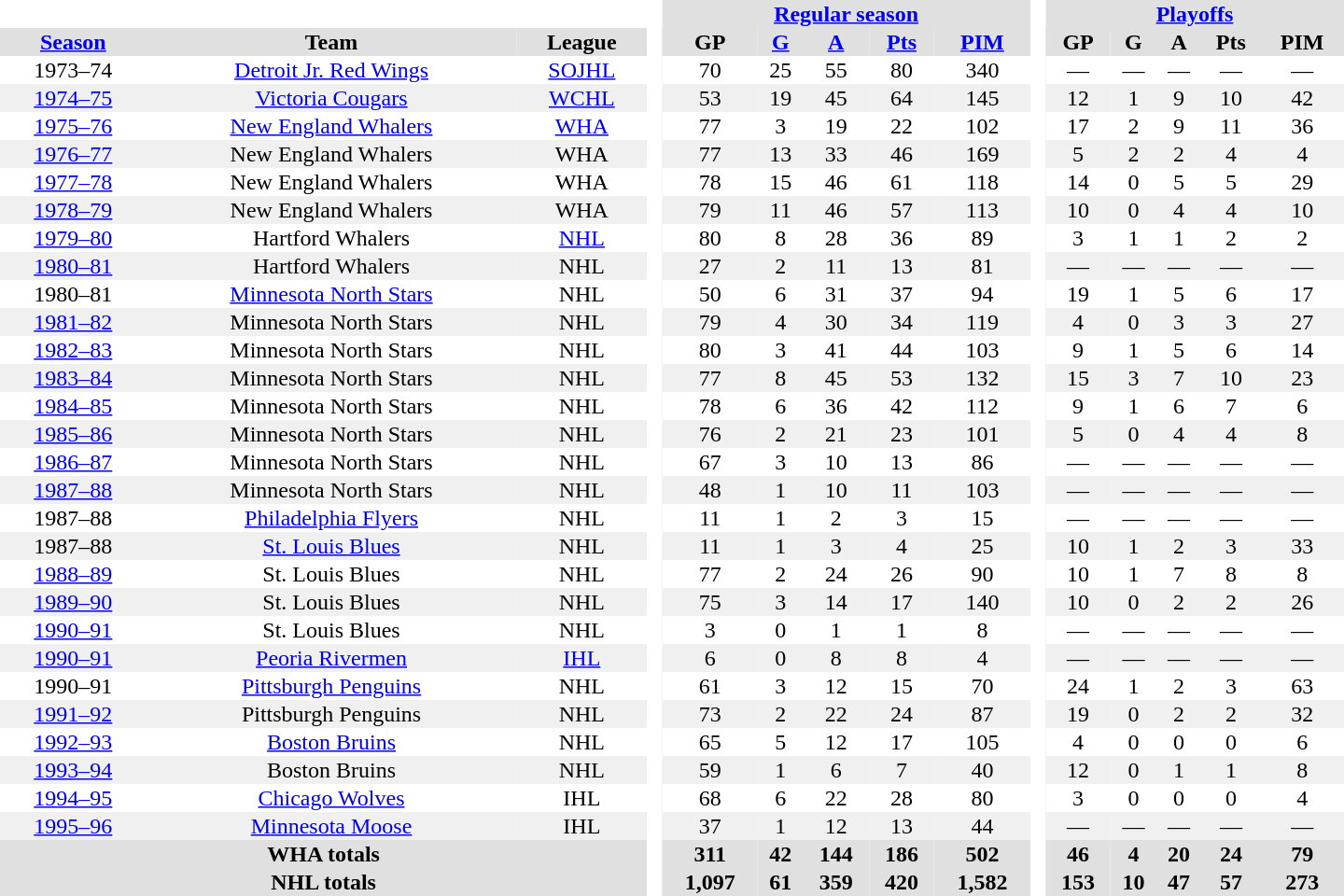<table border="0" cellpadding="1" cellspacing="0" style="text-align:center; width:60em">
<tr bgcolor="#e0e0e0">
<th colspan="3" bgcolor="#ffffff"> </th>
<th rowspan="99" bgcolor="#ffffff"> </th>
<th colspan="5"><a href='#'>Regular season</a></th>
<th rowspan="99" bgcolor="#ffffff"> </th>
<th colspan="5"><a href='#'>Playoffs</a></th>
</tr>
<tr bgcolor="#e0e0e0">
<th><a href='#'>Season</a></th>
<th>Team</th>
<th>League</th>
<th>GP</th>
<th><a href='#'>G</a></th>
<th><a href='#'>A</a></th>
<th><a href='#'>Pts</a></th>
<th><a href='#'>PIM</a></th>
<th>GP</th>
<th>G</th>
<th>A</th>
<th>Pts</th>
<th>PIM</th>
</tr>
<tr>
<td>1973–74</td>
<td><a href='#'>Detroit Jr. Red Wings</a></td>
<td><a href='#'>SOJHL</a></td>
<td>70</td>
<td>25</td>
<td>55</td>
<td>80</td>
<td>340</td>
<td>—</td>
<td>—</td>
<td>—</td>
<td>—</td>
<td>—</td>
</tr>
<tr bgcolor="#f0f0f0">
<td><a href='#'>1974–75</a></td>
<td><a href='#'>Victoria Cougars</a></td>
<td><a href='#'>WCHL</a></td>
<td>53</td>
<td>19</td>
<td>45</td>
<td>64</td>
<td>145</td>
<td>12</td>
<td>1</td>
<td>9</td>
<td>10</td>
<td>42</td>
</tr>
<tr>
<td><a href='#'>1975–76</a></td>
<td><a href='#'>New England Whalers</a></td>
<td><a href='#'>WHA</a></td>
<td>77</td>
<td>3</td>
<td>19</td>
<td>22</td>
<td>102</td>
<td>17</td>
<td>2</td>
<td>9</td>
<td>11</td>
<td>36</td>
</tr>
<tr bgcolor="#f0f0f0">
<td><a href='#'>1976–77</a></td>
<td>New England Whalers</td>
<td>WHA</td>
<td>77</td>
<td>13</td>
<td>33</td>
<td>46</td>
<td>169</td>
<td>5</td>
<td>2</td>
<td>2</td>
<td>4</td>
<td>4</td>
</tr>
<tr>
<td><a href='#'>1977–78</a></td>
<td>New England Whalers</td>
<td>WHA</td>
<td>78</td>
<td>15</td>
<td>46</td>
<td>61</td>
<td>118</td>
<td>14</td>
<td>0</td>
<td>5</td>
<td>5</td>
<td>29</td>
</tr>
<tr bgcolor="#f0f0f0">
<td><a href='#'>1978–79</a></td>
<td>New England Whalers</td>
<td>WHA</td>
<td>79</td>
<td>11</td>
<td>46</td>
<td>57</td>
<td>113</td>
<td>10</td>
<td>0</td>
<td>4</td>
<td>4</td>
<td>10</td>
</tr>
<tr>
<td><a href='#'>1979–80</a></td>
<td>Hartford Whalers</td>
<td><a href='#'>NHL</a></td>
<td>80</td>
<td>8</td>
<td>28</td>
<td>36</td>
<td>89</td>
<td>3</td>
<td>1</td>
<td>1</td>
<td>2</td>
<td>2</td>
</tr>
<tr bgcolor="#f0f0f0">
<td><a href='#'>1980–81</a></td>
<td>Hartford Whalers</td>
<td>NHL</td>
<td>27</td>
<td>2</td>
<td>11</td>
<td>13</td>
<td>81</td>
<td>—</td>
<td>—</td>
<td>—</td>
<td>—</td>
<td>—</td>
</tr>
<tr>
<td>1980–81</td>
<td><a href='#'>Minnesota North Stars</a></td>
<td>NHL</td>
<td>50</td>
<td>6</td>
<td>31</td>
<td>37</td>
<td>94</td>
<td>19</td>
<td>1</td>
<td>5</td>
<td>6</td>
<td>17</td>
</tr>
<tr bgcolor="#f0f0f0">
<td><a href='#'>1981–82</a></td>
<td>Minnesota North Stars</td>
<td>NHL</td>
<td>79</td>
<td>4</td>
<td>30</td>
<td>34</td>
<td>119</td>
<td>4</td>
<td>0</td>
<td>3</td>
<td>3</td>
<td>27</td>
</tr>
<tr>
<td><a href='#'>1982–83</a></td>
<td>Minnesota North Stars</td>
<td>NHL</td>
<td>80</td>
<td>3</td>
<td>41</td>
<td>44</td>
<td>103</td>
<td>9</td>
<td>1</td>
<td>5</td>
<td>6</td>
<td>14</td>
</tr>
<tr bgcolor="#f0f0f0">
<td><a href='#'>1983–84</a></td>
<td>Minnesota North Stars</td>
<td>NHL</td>
<td>77</td>
<td>8</td>
<td>45</td>
<td>53</td>
<td>132</td>
<td>15</td>
<td>3</td>
<td>7</td>
<td>10</td>
<td>23</td>
</tr>
<tr>
<td><a href='#'>1984–85</a></td>
<td>Minnesota North Stars</td>
<td>NHL</td>
<td>78</td>
<td>6</td>
<td>36</td>
<td>42</td>
<td>112</td>
<td>9</td>
<td>1</td>
<td>6</td>
<td>7</td>
<td>6</td>
</tr>
<tr bgcolor="#f0f0f0">
<td><a href='#'>1985–86</a></td>
<td>Minnesota North Stars</td>
<td>NHL</td>
<td>76</td>
<td>2</td>
<td>21</td>
<td>23</td>
<td>101</td>
<td>5</td>
<td>0</td>
<td>4</td>
<td>4</td>
<td>8</td>
</tr>
<tr>
<td><a href='#'>1986–87</a></td>
<td>Minnesota North Stars</td>
<td>NHL</td>
<td>67</td>
<td>3</td>
<td>10</td>
<td>13</td>
<td>86</td>
<td>—</td>
<td>—</td>
<td>—</td>
<td>—</td>
<td>—</td>
</tr>
<tr bgcolor="#f0f0f0">
<td><a href='#'>1987–88</a></td>
<td>Minnesota North Stars</td>
<td>NHL</td>
<td>48</td>
<td>1</td>
<td>10</td>
<td>11</td>
<td>103</td>
<td>—</td>
<td>—</td>
<td>—</td>
<td>—</td>
<td>—</td>
</tr>
<tr>
<td>1987–88</td>
<td><a href='#'>Philadelphia Flyers</a></td>
<td>NHL</td>
<td>11</td>
<td>1</td>
<td>2</td>
<td>3</td>
<td>15</td>
<td>—</td>
<td>—</td>
<td>—</td>
<td>—</td>
<td>—</td>
</tr>
<tr bgcolor="#f0f0f0">
<td>1987–88</td>
<td><a href='#'>St. Louis Blues</a></td>
<td>NHL</td>
<td>11</td>
<td>1</td>
<td>3</td>
<td>4</td>
<td>25</td>
<td>10</td>
<td>1</td>
<td>2</td>
<td>3</td>
<td>33</td>
</tr>
<tr>
<td><a href='#'>1988–89</a></td>
<td>St. Louis Blues</td>
<td>NHL</td>
<td>77</td>
<td>2</td>
<td>24</td>
<td>26</td>
<td>90</td>
<td>10</td>
<td>1</td>
<td>7</td>
<td>8</td>
<td>8</td>
</tr>
<tr bgcolor="#f0f0f0">
<td><a href='#'>1989–90</a></td>
<td>St. Louis Blues</td>
<td>NHL</td>
<td>75</td>
<td>3</td>
<td>14</td>
<td>17</td>
<td>140</td>
<td>10</td>
<td>0</td>
<td>2</td>
<td>2</td>
<td>26</td>
</tr>
<tr>
<td><a href='#'>1990–91</a></td>
<td>St. Louis Blues</td>
<td>NHL</td>
<td>3</td>
<td>0</td>
<td>1</td>
<td>1</td>
<td>8</td>
<td>—</td>
<td>—</td>
<td>—</td>
<td>—</td>
<td>—</td>
</tr>
<tr bgcolor="#f0f0f0">
<td><a href='#'>1990–91</a></td>
<td><a href='#'>Peoria Rivermen</a></td>
<td><a href='#'>IHL</a></td>
<td>6</td>
<td>0</td>
<td>8</td>
<td>8</td>
<td>4</td>
<td>—</td>
<td>—</td>
<td>—</td>
<td>—</td>
<td>—</td>
</tr>
<tr>
<td>1990–91</td>
<td><a href='#'>Pittsburgh Penguins</a></td>
<td>NHL</td>
<td>61</td>
<td>3</td>
<td>12</td>
<td>15</td>
<td>70</td>
<td>24</td>
<td>1</td>
<td>2</td>
<td>3</td>
<td>63</td>
</tr>
<tr bgcolor="#f0f0f0">
<td><a href='#'>1991–92</a></td>
<td>Pittsburgh Penguins</td>
<td>NHL</td>
<td>73</td>
<td>2</td>
<td>22</td>
<td>24</td>
<td>87</td>
<td>19</td>
<td>0</td>
<td>2</td>
<td>2</td>
<td>32</td>
</tr>
<tr>
<td><a href='#'>1992–93</a></td>
<td><a href='#'>Boston Bruins</a></td>
<td>NHL</td>
<td>65</td>
<td>5</td>
<td>12</td>
<td>17</td>
<td>105</td>
<td>4</td>
<td>0</td>
<td>0</td>
<td>0</td>
<td>6</td>
</tr>
<tr bgcolor="#f0f0f0">
<td><a href='#'>1993–94</a></td>
<td>Boston Bruins</td>
<td>NHL</td>
<td>59</td>
<td>1</td>
<td>6</td>
<td>7</td>
<td>40</td>
<td>12</td>
<td>0</td>
<td>1</td>
<td>1</td>
<td>8</td>
</tr>
<tr>
<td><a href='#'>1994–95</a></td>
<td><a href='#'>Chicago Wolves</a></td>
<td>IHL</td>
<td>68</td>
<td>6</td>
<td>22</td>
<td>28</td>
<td>80</td>
<td>3</td>
<td>0</td>
<td>0</td>
<td>0</td>
<td>4</td>
</tr>
<tr bgcolor="#f0f0f0">
<td><a href='#'>1995–96</a></td>
<td><a href='#'>Minnesota Moose</a></td>
<td>IHL</td>
<td>37</td>
<td>1</td>
<td>12</td>
<td>13</td>
<td>44</td>
<td>—</td>
<td>—</td>
<td>—</td>
<td>—</td>
<td>—</td>
</tr>
<tr bgcolor="#e0e0e0">
<th colspan="3">WHA totals</th>
<th>311</th>
<th>42</th>
<th>144</th>
<th>186</th>
<th>502</th>
<th>46</th>
<th>4</th>
<th>20</th>
<th>24</th>
<th>79</th>
</tr>
<tr bgcolor="#e0e0e0">
<th colspan="3">NHL totals</th>
<th>1,097</th>
<th>61</th>
<th>359</th>
<th>420</th>
<th>1,582</th>
<th>153</th>
<th>10</th>
<th>47</th>
<th>57</th>
<th>273</th>
</tr>
</table>
